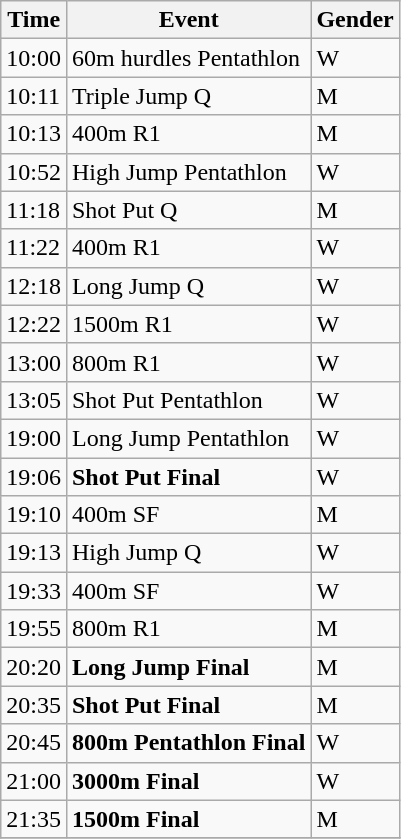<table class="wikitable sortable">
<tr>
<th>Time</th>
<th>Event</th>
<th>Gender</th>
</tr>
<tr>
<td>10:00</td>
<td>60m hurdles Pentathlon</td>
<td>W</td>
</tr>
<tr>
<td>10:11</td>
<td>Triple Jump Q</td>
<td>M</td>
</tr>
<tr>
<td>10:13</td>
<td>400m R1</td>
<td>M</td>
</tr>
<tr>
<td>10:52</td>
<td>High Jump Pentathlon</td>
<td>W</td>
</tr>
<tr>
<td>11:18</td>
<td>Shot Put Q</td>
<td>M</td>
</tr>
<tr>
<td>11:22</td>
<td>400m R1</td>
<td>W</td>
</tr>
<tr>
<td>12:18</td>
<td>Long Jump Q</td>
<td>W</td>
</tr>
<tr>
<td>12:22</td>
<td>1500m R1</td>
<td>W</td>
</tr>
<tr>
<td>13:00</td>
<td>800m R1</td>
<td>W</td>
</tr>
<tr>
<td>13:05</td>
<td>Shot Put Pentathlon</td>
<td>W</td>
</tr>
<tr>
<td>19:00</td>
<td>Long Jump Pentathlon</td>
<td>W</td>
</tr>
<tr>
<td>19:06</td>
<td><strong>Shot Put Final</strong></td>
<td>W</td>
</tr>
<tr>
<td>19:10</td>
<td>400m SF</td>
<td>M</td>
</tr>
<tr>
<td>19:13</td>
<td>High Jump Q</td>
<td>W</td>
</tr>
<tr>
<td>19:33</td>
<td>400m SF</td>
<td>W</td>
</tr>
<tr>
<td>19:55</td>
<td>800m R1</td>
<td>M</td>
</tr>
<tr>
<td>20:20</td>
<td><strong>Long Jump Final</strong></td>
<td>M</td>
</tr>
<tr>
<td>20:35</td>
<td><strong>Shot Put Final</strong></td>
<td>M</td>
</tr>
<tr>
<td>20:45</td>
<td><strong>800m Pentathlon Final</strong></td>
<td>W</td>
</tr>
<tr>
<td>21:00</td>
<td><strong>3000m Final</strong></td>
<td>W</td>
</tr>
<tr>
<td>21:35</td>
<td><strong>1500m Final</strong></td>
<td>M</td>
</tr>
<tr>
</tr>
</table>
